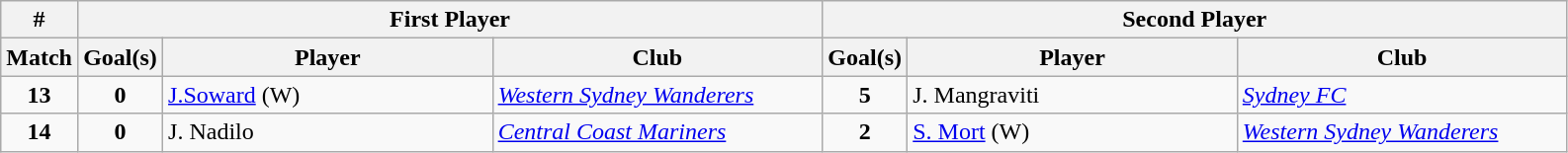<table class="wikitable">
<tr>
<th>#</th>
<th colspan="3">First Player</th>
<th colspan="3">Second Player</th>
</tr>
<tr>
<th width="40">Match</th>
<th width="50">Goal(s)</th>
<th width="215">Player</th>
<th width="215">Club</th>
<th width="50">Goal(s)</th>
<th width="215">Player</th>
<th width="215">Club</th>
</tr>
<tr>
<td align="center"><strong>13</strong></td>
<td align="center"><strong>0</strong></td>
<td><a href='#'>J.Soward</a> (W) </td>
<td><em><a href='#'>Western Sydney Wanderers</a></em></td>
<td align="center"><strong>5</strong></td>
<td>J. Mangraviti</td>
<td><em><a href='#'>Sydney FC</a></em></td>
</tr>
<tr>
<td align="center"><strong>14</strong></td>
<td align="center"><strong>0</strong></td>
<td>J. Nadilo</td>
<td><em><a href='#'>Central Coast Mariners</a></em></td>
<td align="center"><strong>2</strong></td>
<td><a href='#'>S. Mort</a> (W) </td>
<td><em><a href='#'>Western Sydney Wanderers</a></em></td>
</tr>
</table>
